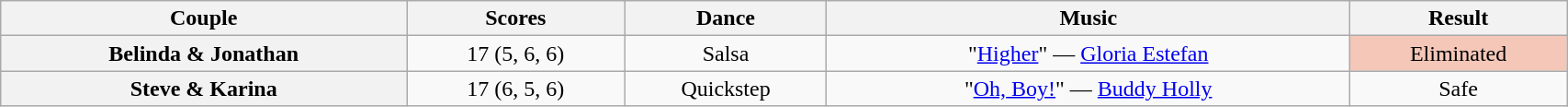<table class="wikitable unsortable" style="text-align:center; width:90%">
<tr>
<th scope="col">Couple</th>
<th scope="col">Scores</th>
<th scope="col">Dance</th>
<th scope="col">Music</th>
<th scope="col">Result</th>
</tr>
<tr>
<th scope="row">Belinda & Jonathan</th>
<td>17 (5, 6, 6)</td>
<td>Salsa</td>
<td>"<a href='#'>Higher</a>" — <a href='#'>Gloria Estefan</a></td>
<td bgcolor=f4c7b8>Eliminated</td>
</tr>
<tr>
<th scope="row">Steve & Karina</th>
<td>17 (6, 5, 6)</td>
<td>Quickstep</td>
<td>"<a href='#'>Oh, Boy!</a>" — <a href='#'>Buddy Holly</a></td>
<td>Safe</td>
</tr>
</table>
